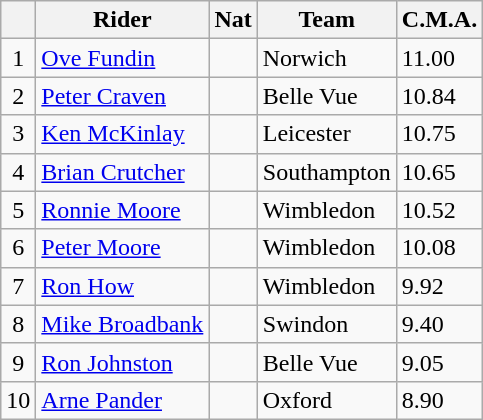<table class=wikitable>
<tr>
<th></th>
<th>Rider</th>
<th>Nat</th>
<th>Team</th>
<th>C.M.A.</th>
</tr>
<tr>
<td align="center">1</td>
<td><a href='#'>Ove Fundin</a></td>
<td></td>
<td>Norwich</td>
<td>11.00</td>
</tr>
<tr>
<td align="center">2</td>
<td><a href='#'>Peter Craven</a></td>
<td></td>
<td>Belle Vue</td>
<td>10.84</td>
</tr>
<tr>
<td align="center">3</td>
<td><a href='#'>Ken McKinlay</a></td>
<td></td>
<td>Leicester</td>
<td>10.75</td>
</tr>
<tr>
<td align="center">4</td>
<td><a href='#'>Brian Crutcher</a></td>
<td></td>
<td>Southampton</td>
<td>10.65</td>
</tr>
<tr>
<td align="center">5</td>
<td><a href='#'>Ronnie Moore</a></td>
<td></td>
<td>Wimbledon</td>
<td>10.52</td>
</tr>
<tr>
<td align="center">6</td>
<td><a href='#'>Peter Moore</a></td>
<td></td>
<td>Wimbledon</td>
<td>10.08</td>
</tr>
<tr>
<td align="center">7</td>
<td><a href='#'>Ron How</a></td>
<td></td>
<td>Wimbledon</td>
<td>9.92</td>
</tr>
<tr>
<td align="center">8</td>
<td><a href='#'>Mike Broadbank</a></td>
<td></td>
<td>Swindon</td>
<td>9.40</td>
</tr>
<tr>
<td align="center">9</td>
<td><a href='#'>Ron Johnston</a></td>
<td></td>
<td>Belle Vue</td>
<td>9.05</td>
</tr>
<tr>
<td align="center">10</td>
<td><a href='#'>Arne Pander</a></td>
<td></td>
<td>Oxford</td>
<td>8.90</td>
</tr>
</table>
